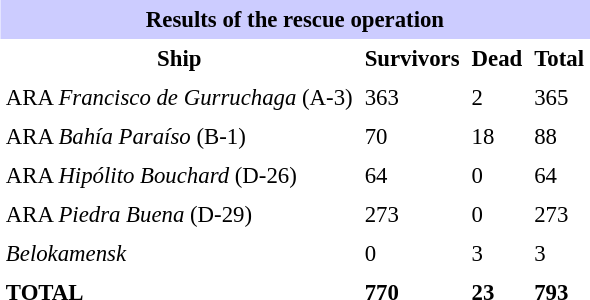<table class="toccolours" cellspacing="0" cellpadding="4" align="right" style="margin:0 0 1em 1em; font-size: 95%;">
<tr>
<th colspan="4" align="center" bgcolor="#ccccff">Results of the rescue operation</th>
</tr>
<tr>
<th>Ship</th>
<th>Survivors</th>
<th>Dead</th>
<th>Total</th>
</tr>
<tr>
<td>ARA <em>Francisco de Gurruchaga</em> (A-3)</td>
<td>363</td>
<td>2</td>
<td>365</td>
</tr>
<tr>
<td>ARA <em>Bahía Paraíso</em> (B-1)</td>
<td>70</td>
<td>18</td>
<td>88</td>
</tr>
<tr>
<td>ARA <em>Hipólito Bouchard</em> (D-26)</td>
<td>64</td>
<td>0</td>
<td>64</td>
</tr>
<tr>
<td>ARA <em>Piedra Buena</em> (D-29)</td>
<td>273</td>
<td>0</td>
<td>273</td>
</tr>
<tr>
<td><em>Belokamensk</em></td>
<td>0</td>
<td>3</td>
<td>3</td>
</tr>
<tr>
<td><strong>TOTAL</strong></td>
<td><strong>770</strong></td>
<td><strong>23</strong></td>
<td><strong>793</strong></td>
</tr>
</table>
